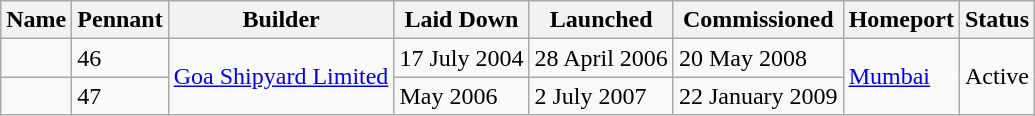<table class="wikitable">
<tr>
<th>Name</th>
<th>Pennant</th>
<th>Builder</th>
<th>Laid Down</th>
<th>Launched</th>
<th>Commissioned</th>
<th>Homeport</th>
<th>Status</th>
</tr>
<tr>
<td></td>
<td>46</td>
<td rowspan=2><a href='#'>Goa Shipyard Limited</a></td>
<td>17 July 2004</td>
<td>28 April 2006</td>
<td>20 May 2008</td>
<td rowspan="2"><a href='#'>Mumbai</a></td>
<td rowspan="2">Active</td>
</tr>
<tr>
<td></td>
<td>47</td>
<td>May 2006</td>
<td>2 July 2007</td>
<td>22 January 2009</td>
</tr>
</table>
